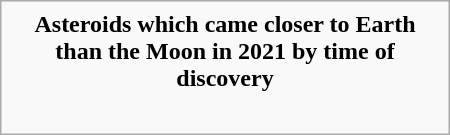<table class="infobox" style="width: 300px;">
<tr>
<td style="text-align:center"><strong>Asteroids which came closer to Earth than the Moon in 2021 by time of discovery</strong></td>
</tr>
<tr>
<td><br></td>
</tr>
</table>
